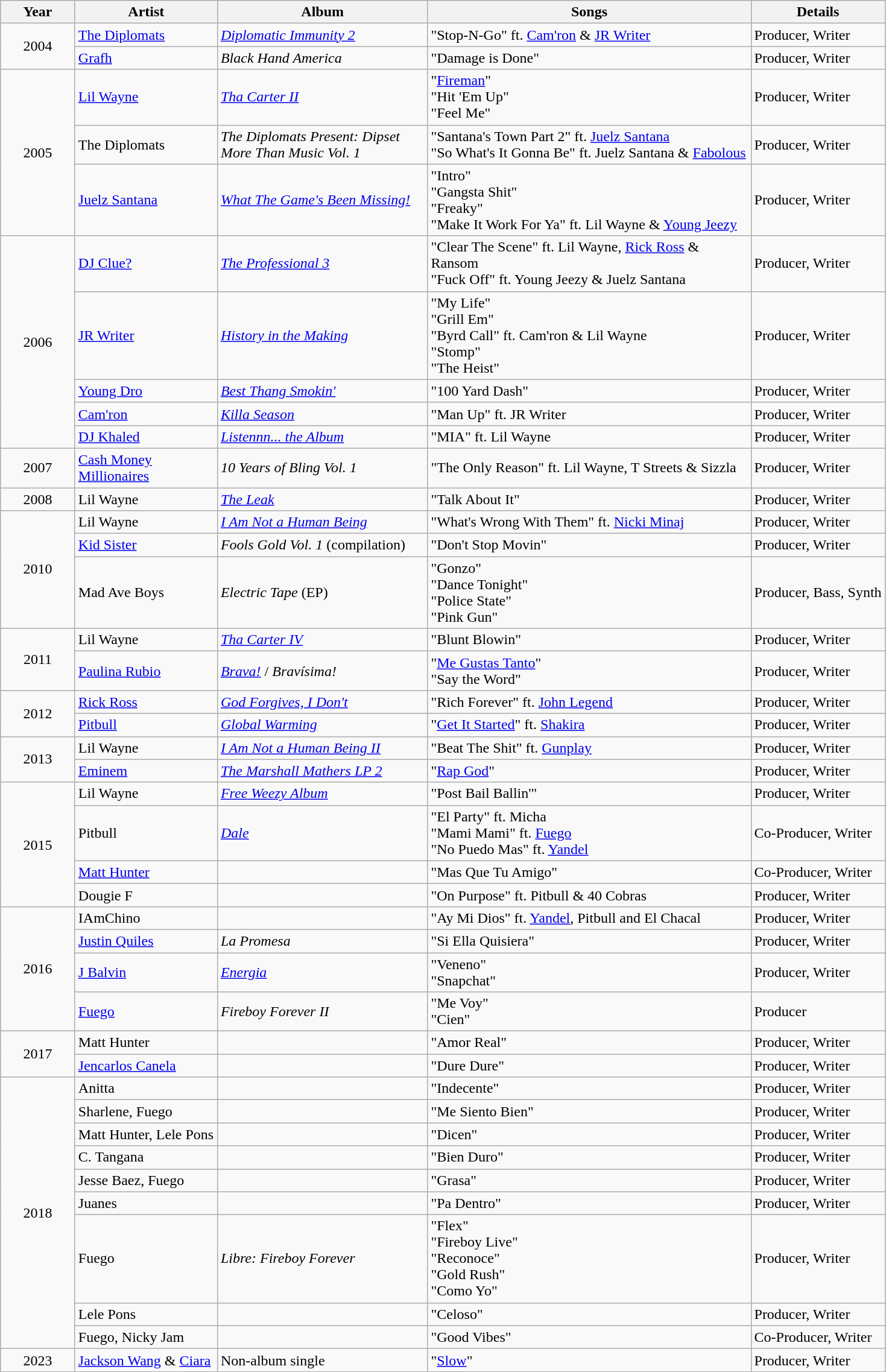<table class="wikitable">
<tr>
<th style="width:75px;">Year</th>
<th style="width:150px;">Artist</th>
<th style="width:225px;">Album</th>
<th style="width:350px;">Songs</th>
<th>Details</th>
</tr>
<tr>
<td rowspan=2 style="text-align:center;">2004</td>
<td><a href='#'>The Diplomats</a></td>
<td><em><a href='#'>Diplomatic Immunity 2</a></em></td>
<td>"Stop-N-Go" ft. <a href='#'>Cam'ron</a> & <a href='#'>JR Writer</a></td>
<td>Producer, Writer</td>
</tr>
<tr>
<td><a href='#'>Grafh</a></td>
<td><em>Black Hand America</em></td>
<td>"Damage is Done"</td>
<td>Producer, Writer</td>
</tr>
<tr>
<td rowspan=3 style="text-align:center;">2005</td>
<td><a href='#'>Lil Wayne</a></td>
<td><em><a href='#'>Tha Carter II</a></em></td>
<td>"<a href='#'>Fireman</a>" <br> "Hit 'Em Up" <br> "Feel Me"</td>
<td>Producer, Writer</td>
</tr>
<tr>
<td>The Diplomats</td>
<td><em>The Diplomats Present: Dipset More Than Music Vol. 1</em></td>
<td>"Santana's Town Part 2" ft. <a href='#'>Juelz Santana</a> <br> "So What's It Gonna Be" ft. Juelz Santana & <a href='#'>Fabolous</a></td>
<td>Producer, Writer</td>
</tr>
<tr>
<td><a href='#'>Juelz Santana</a></td>
<td><em><a href='#'>What The Game's Been Missing!</a></em></td>
<td>"Intro" <br> "Gangsta Shit" <br> "Freaky" <br> "Make It Work For Ya" ft. Lil Wayne & <a href='#'>Young Jeezy</a></td>
<td>Producer, Writer</td>
</tr>
<tr>
<td rowspan=5 style="text-align:center;">2006</td>
<td><a href='#'>DJ Clue?</a></td>
<td><em><a href='#'>The Professional 3</a></em></td>
<td>"Clear The Scene" ft. Lil Wayne, <a href='#'>Rick Ross</a> & Ransom <br> "Fuck Off" ft. Young Jeezy & Juelz Santana</td>
<td>Producer, Writer</td>
</tr>
<tr>
<td><a href='#'>JR Writer</a></td>
<td><em><a href='#'>History in the Making</a></em></td>
<td>"My Life" <br> "Grill Em" <br> "Byrd Call" ft. Cam'ron & Lil Wayne <br> "Stomp" <br> "The Heist"</td>
<td>Producer, Writer</td>
</tr>
<tr>
<td><a href='#'>Young Dro</a></td>
<td><em><a href='#'>Best Thang Smokin'</a></em></td>
<td>"100 Yard Dash"</td>
<td>Producer, Writer</td>
</tr>
<tr>
<td><a href='#'>Cam'ron</a></td>
<td><em><a href='#'>Killa Season</a></em></td>
<td>"Man Up" ft. JR Writer</td>
<td>Producer, Writer</td>
</tr>
<tr>
<td><a href='#'>DJ Khaled</a></td>
<td><em><a href='#'>Listennn... the Album</a></em></td>
<td>"MIA" ft. Lil Wayne</td>
<td>Producer, Writer</td>
</tr>
<tr>
<td style="text-align:center;">2007</td>
<td><a href='#'>Cash Money Millionaires</a></td>
<td><em>10 Years of Bling Vol. 1</em></td>
<td>"The Only Reason" ft. Lil Wayne, T Streets & Sizzla</td>
<td>Producer, Writer</td>
</tr>
<tr>
<td style="text-align:center;">2008</td>
<td>Lil Wayne</td>
<td><em><a href='#'>The Leak</a></em></td>
<td>"Talk About It"</td>
<td>Producer, Writer</td>
</tr>
<tr>
<td rowspan=3 style="text-align:center;">2010</td>
<td>Lil Wayne</td>
<td><em><a href='#'>I Am Not a Human Being</a></em></td>
<td>"What's Wrong With Them" ft. <a href='#'>Nicki Minaj</a></td>
<td>Producer, Writer</td>
</tr>
<tr>
<td><a href='#'>Kid Sister</a></td>
<td><em>Fools Gold Vol. 1</em> (compilation)</td>
<td>"Don't Stop Movin"</td>
<td>Producer, Writer</td>
</tr>
<tr>
<td>Mad Ave Boys</td>
<td><em>Electric Tape</em> (EP)</td>
<td>"Gonzo" <br> "Dance Tonight" <br> "Police State" <br> "Pink Gun"</td>
<td>Producer, Bass, Synth</td>
</tr>
<tr>
<td rowspan=2 style="text-align:center;">2011</td>
<td>Lil Wayne</td>
<td><em><a href='#'>Tha Carter IV</a></em></td>
<td>"Blunt Blowin"</td>
<td>Producer, Writer</td>
</tr>
<tr>
<td><a href='#'>Paulina Rubio</a></td>
<td><em><a href='#'>Brava!</a></em> / <em>Bravísima!</em></td>
<td>"<a href='#'>Me Gustas Tanto</a>" <br> "Say the Word"</td>
<td>Producer, Writer</td>
</tr>
<tr>
<td rowspan=2 style="text-align:center;">2012</td>
<td><a href='#'>Rick Ross</a></td>
<td><em><a href='#'>God Forgives, I Don't</a></em></td>
<td>"Rich Forever" ft. <a href='#'>John Legend</a></td>
<td>Producer, Writer</td>
</tr>
<tr>
<td><a href='#'>Pitbull</a></td>
<td><em><a href='#'>Global Warming</a></em></td>
<td>"<a href='#'>Get It Started</a>" ft. <a href='#'>Shakira</a></td>
<td>Producer, Writer</td>
</tr>
<tr>
<td rowspan=2 style="text-align:center;">2013</td>
<td>Lil Wayne</td>
<td><em><a href='#'>I Am Not a Human Being II</a></em></td>
<td>"Beat The Shit" ft. <a href='#'>Gunplay</a></td>
<td>Producer, Writer</td>
</tr>
<tr>
<td><a href='#'>Eminem</a></td>
<td><em><a href='#'>The Marshall Mathers LP 2</a></em></td>
<td>"<a href='#'>Rap God</a>"</td>
<td>Producer, Writer</td>
</tr>
<tr>
<td rowspan=4 style="text-align:center;">2015</td>
<td>Lil Wayne</td>
<td><em><a href='#'>Free Weezy Album</a></em></td>
<td>"Post Bail Ballin'"</td>
<td>Producer, Writer</td>
</tr>
<tr>
<td>Pitbull</td>
<td><em><a href='#'>Dale</a></em></td>
<td>"El Party" ft. Micha <br> "Mami Mami" ft. <a href='#'>Fuego</a> <br> "No Puedo Mas" ft. <a href='#'>Yandel</a></td>
<td>Co-Producer, Writer</td>
</tr>
<tr>
<td><a href='#'>Matt Hunter</a></td>
<td></td>
<td>"Mas Que Tu Amigo"</td>
<td>Co-Producer, Writer</td>
</tr>
<tr>
<td>Dougie F</td>
<td></td>
<td>"On Purpose" ft. Pitbull & 40 Cobras</td>
<td>Producer, Writer</td>
</tr>
<tr>
<td rowspan=4 style="text-align:center;">2016</td>
<td>IAmChino</td>
<td></td>
<td>"Ay Mi Dios" ft. <a href='#'>Yandel</a>, Pitbull and El Chacal</td>
<td>Producer, Writer</td>
</tr>
<tr>
<td><a href='#'>Justin Quiles</a></td>
<td><em>La Promesa</em></td>
<td>"Si Ella Quisiera"</td>
<td>Producer, Writer</td>
</tr>
<tr>
<td><a href='#'>J Balvin</a></td>
<td><em><a href='#'>Energia</a></em></td>
<td>"Veneno" <br> "Snapchat"</td>
<td>Producer, Writer</td>
</tr>
<tr>
<td><a href='#'>Fuego</a></td>
<td><em>Fireboy Forever II</em></td>
<td>"Me Voy" <br> "Cien"</td>
<td>Producer</td>
</tr>
<tr>
<td rowspan=2 style="text-align:center;">2017</td>
<td>Matt Hunter</td>
<td></td>
<td>"Amor Real"</td>
<td>Producer, Writer</td>
</tr>
<tr>
<td><a href='#'>Jencarlos Canela</a></td>
<td></td>
<td>"Dure Dure"</td>
<td>Producer, Writer</td>
</tr>
<tr>
<td rowspan=9 style="text-align:center;">2018</td>
<td>Anitta</td>
<td></td>
<td>"Indecente"</td>
<td>Producer, Writer</td>
</tr>
<tr>
<td>Sharlene, Fuego</td>
<td></td>
<td>"Me Siento Bien"</td>
<td>Producer, Writer</td>
</tr>
<tr>
<td>Matt Hunter, Lele Pons</td>
<td></td>
<td>"Dicen"</td>
<td>Producer, Writer</td>
</tr>
<tr>
<td>C. Tangana</td>
<td></td>
<td>"Bien Duro"</td>
<td>Producer, Writer</td>
</tr>
<tr>
<td>Jesse Baez, Fuego</td>
<td></td>
<td>"Grasa"</td>
<td>Producer, Writer</td>
</tr>
<tr>
<td>Juanes</td>
<td></td>
<td>"Pa Dentro"</td>
<td>Producer, Writer</td>
</tr>
<tr>
<td>Fuego</td>
<td><em>Libre: Fireboy Forever</em></td>
<td>"Flex" <br> "Fireboy Live" <br> "Reconoce" <br> "Gold Rush" <br> "Como Yo"</td>
<td>Producer, Writer</td>
</tr>
<tr>
<td>Lele Pons</td>
<td></td>
<td>"Celoso"</td>
<td>Producer, Writer</td>
</tr>
<tr>
<td>Fuego, Nicky Jam</td>
<td></td>
<td>"Good Vibes"</td>
<td>Co-Producer, Writer</td>
</tr>
<tr>
<td style="text-align:center;">2023</td>
<td><a href='#'>Jackson Wang</a> & <a href='#'>Ciara</a></td>
<td>Non-album single</td>
<td>"<a href='#'>Slow</a>"</td>
<td>Producer, Writer</td>
</tr>
<tr>
</tr>
</table>
